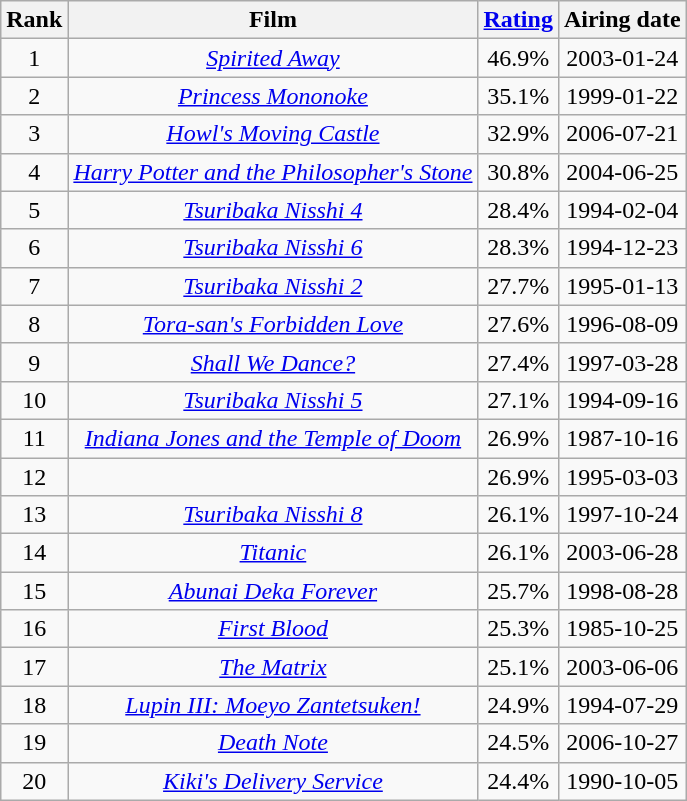<table class="wikitable sortable" style="text-align:center">
<tr>
<th>Rank</th>
<th>Film</th>
<th><a href='#'>Rating</a></th>
<th>Airing date</th>
</tr>
<tr>
<td>1</td>
<td><em><a href='#'>Spirited Away</a></em></td>
<td>46.9%</td>
<td>2003-01-24</td>
</tr>
<tr>
<td>2</td>
<td><em><a href='#'>Princess Mononoke</a></em></td>
<td>35.1%</td>
<td>1999-01-22</td>
</tr>
<tr>
<td>3</td>
<td><a href='#'><em>Howl's Moving Castle</em></a></td>
<td>32.9%</td>
<td>2006-07-21</td>
</tr>
<tr>
<td>4</td>
<td><a href='#'><em>Harry Potter and the Philosopher's Stone</em></a></td>
<td>30.8%</td>
<td>2004-06-25</td>
</tr>
<tr>
<td>5</td>
<td><em><a href='#'>Tsuribaka Nisshi 4</a></em></td>
<td>28.4%</td>
<td>1994-02-04</td>
</tr>
<tr>
<td>6</td>
<td><em><a href='#'>Tsuribaka Nisshi 6</a></em></td>
<td>28.3%</td>
<td>1994-12-23</td>
</tr>
<tr>
<td>7</td>
<td><em><a href='#'>Tsuribaka Nisshi 2</a></em></td>
<td>27.7%</td>
<td>1995-01-13</td>
</tr>
<tr>
<td>8</td>
<td><em><a href='#'>Tora-san's Forbidden Love</a></em></td>
<td>27.6%</td>
<td>1996-08-09</td>
</tr>
<tr>
<td>9</td>
<td><a href='#'><em>Shall We Dance?</em></a></td>
<td>27.4%</td>
<td>1997-03-28</td>
</tr>
<tr>
<td>10</td>
<td><a href='#'><em>Tsuribaka Nisshi 5</em></a></td>
<td>27.1%</td>
<td>1994-09-16</td>
</tr>
<tr>
<td>11</td>
<td><em><a href='#'>Indiana Jones and the Temple of Doom</a></em></td>
<td>26.9%</td>
<td>1987-10-16</td>
</tr>
<tr>
<td>12</td>
<td><em></em></td>
<td>26.9%</td>
<td>1995-03-03</td>
</tr>
<tr>
<td>13</td>
<td><a href='#'><em>Tsuribaka Nisshi 8</em></a></td>
<td>26.1%</td>
<td>1997-10-24</td>
</tr>
<tr>
<td>14</td>
<td><a href='#'><em>Titanic</em></a></td>
<td>26.1%</td>
<td>2003-06-28</td>
</tr>
<tr>
<td>15</td>
<td><a href='#'><em>Abunai Deka Forever</em></a></td>
<td>25.7%</td>
<td>1998-08-28</td>
</tr>
<tr>
<td>16</td>
<td><em><a href='#'>First Blood</a></em></td>
<td>25.3%</td>
<td>1985-10-25</td>
</tr>
<tr>
<td>17</td>
<td><em><a href='#'>The Matrix</a></em></td>
<td>25.1%</td>
<td>2003-06-06</td>
</tr>
<tr>
<td>18</td>
<td><em><a href='#'>Lupin III: Moeyo Zantetsuken!</a></em></td>
<td>24.9%</td>
<td>1994-07-29</td>
</tr>
<tr>
<td>19</td>
<td><a href='#'><em>Death Note</em></a></td>
<td>24.5%</td>
<td>2006-10-27</td>
</tr>
<tr>
<td>20</td>
<td><em><a href='#'>Kiki's Delivery Service</a></em></td>
<td>24.4%</td>
<td>1990-10-05</td>
</tr>
</table>
